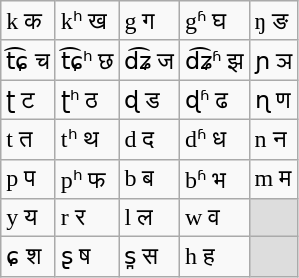<table class="wikitable">
<tr>
<td> k क</td>
<td> kʰ ख</td>
<td> g ग</td>
<td> gʱ घ</td>
<td> ŋ ङ</td>
</tr>
<tr>
<td> t͡ɕ च</td>
<td> t͡ɕʰ छ</td>
<td> d͡ʑ ज</td>
<td> d͡ʑʱ झ</td>
<td> ɲ ञ</td>
</tr>
<tr>
<td> ʈ ट</td>
<td> ʈʰ ठ</td>
<td> ɖ ड</td>
<td> ɖʱ ढ</td>
<td> ɳ ण</td>
</tr>
<tr>
<td> t त</td>
<td> tʰ थ</td>
<td> d द</td>
<td> dʱ ध</td>
<td> n न</td>
</tr>
<tr>
<td> p प</td>
<td> pʰ फ</td>
<td> b ब</td>
<td> bʱ भ</td>
<td> m म</td>
</tr>
<tr>
<td> y य</td>
<td> r र</td>
<td> l ल</td>
<td> w व</td>
<td style="background:#dddddd;"></td>
</tr>
<tr>
<td> ɕ श</td>
<td> ʂ ष</td>
<td> s̪ स</td>
<td> h ह</td>
<td style="background:#dddddd;"></td>
</tr>
</table>
